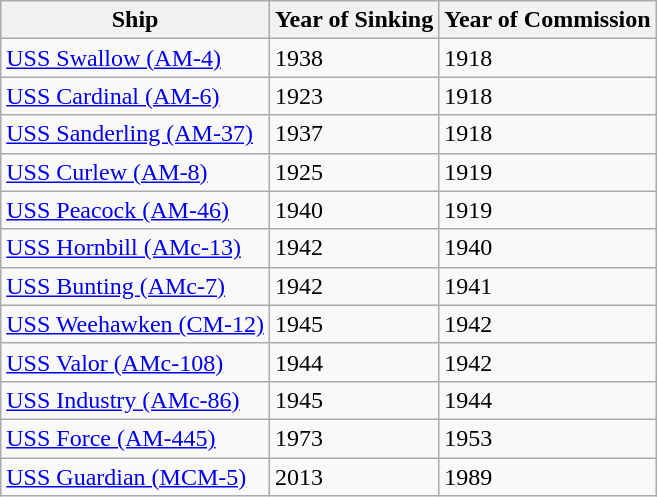<table class="wikitable sortable">
<tr>
<th>Ship</th>
<th>Year of Sinking</th>
<th>Year of Commission</th>
</tr>
<tr>
<td><a href='#'>USS Swallow (AM-4)</a></td>
<td>1938</td>
<td>1918</td>
</tr>
<tr>
<td><a href='#'>USS Cardinal (AM-6)</a></td>
<td>1923</td>
<td>1918</td>
</tr>
<tr>
<td><a href='#'>USS Sanderling (AM-37)</a></td>
<td>1937</td>
<td>1918</td>
</tr>
<tr>
<td><a href='#'>USS Curlew (AM-8)</a></td>
<td>1925</td>
<td>1919</td>
</tr>
<tr>
<td><a href='#'>USS Peacock (AM-46)</a></td>
<td>1940</td>
<td>1919</td>
</tr>
<tr>
<td><a href='#'>USS Hornbill (AMc-13)</a></td>
<td>1942</td>
<td>1940</td>
</tr>
<tr>
<td><a href='#'>USS Bunting (AMc-7)</a></td>
<td>1942</td>
<td>1941</td>
</tr>
<tr>
<td><a href='#'>USS Weehawken (CM-12)</a></td>
<td>1945</td>
<td>1942</td>
</tr>
<tr>
<td><a href='#'>USS Valor (AMc-108)</a></td>
<td>1944</td>
<td>1942</td>
</tr>
<tr>
<td><a href='#'>USS Industry (AMc-86)</a></td>
<td>1945</td>
<td>1944</td>
</tr>
<tr>
<td><a href='#'>USS Force (AM-445)</a></td>
<td>1973</td>
<td>1953</td>
</tr>
<tr>
<td><a href='#'>USS Guardian (MCM-5)</a></td>
<td>2013</td>
<td>1989</td>
</tr>
</table>
